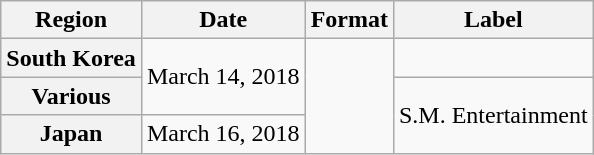<table class="wikitable plainrowheaders">
<tr>
<th>Region</th>
<th>Date</th>
<th>Format</th>
<th>Label</th>
</tr>
<tr>
<th scope="row">South Korea</th>
<td rowspan="2">March 14, 2018</td>
<td rowspan="3"></td>
<td></td>
</tr>
<tr>
<th scope="row">Various</th>
<td rowspan="2">S.M. Entertainment</td>
</tr>
<tr>
<th scope="row">Japan</th>
<td>March 16, 2018</td>
</tr>
</table>
